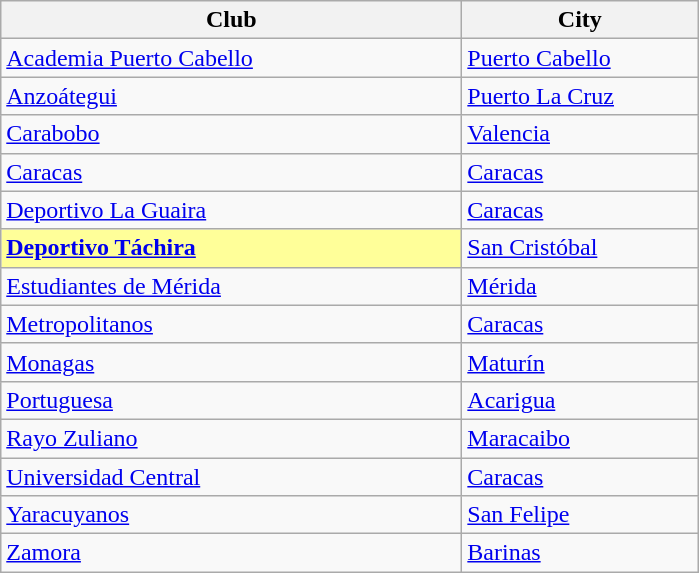<table class="wikitable sortable">
<tr>
<th style="width:300px; text-align:center;">Club</th>
<th style="width:150px; text-align:center;">City</th>
</tr>
<tr>
<td><a href='#'>Academia Puerto Cabello</a></td>
<td><a href='#'>Puerto Cabello</a></td>
</tr>
<tr>
<td><a href='#'>Anzoátegui</a></td>
<td><a href='#'>Puerto La Cruz</a></td>
</tr>
<tr>
<td><a href='#'>Carabobo</a></td>
<td><a href='#'>Valencia</a></td>
</tr>
<tr>
<td><a href='#'>Caracas</a></td>
<td><a href='#'>Caracas</a></td>
</tr>
<tr>
<td><a href='#'>Deportivo La Guaira</a></td>
<td><a href='#'>Caracas</a></td>
</tr>
<tr>
<td style="background:#ff9;"><strong><a href='#'>Deportivo Táchira</a></strong></td>
<td><a href='#'>San Cristóbal</a></td>
</tr>
<tr>
<td><a href='#'>Estudiantes de Mérida</a></td>
<td><a href='#'>Mérida</a></td>
</tr>
<tr>
<td><a href='#'>Metropolitanos</a></td>
<td><a href='#'>Caracas</a></td>
</tr>
<tr>
<td><a href='#'>Monagas</a></td>
<td><a href='#'>Maturín</a></td>
</tr>
<tr>
<td><a href='#'>Portuguesa</a></td>
<td><a href='#'>Acarigua</a></td>
</tr>
<tr>
<td><a href='#'>Rayo Zuliano</a></td>
<td><a href='#'>Maracaibo</a></td>
</tr>
<tr>
<td><a href='#'>Universidad Central</a></td>
<td><a href='#'>Caracas</a></td>
</tr>
<tr>
<td><a href='#'>Yaracuyanos</a></td>
<td><a href='#'>San Felipe</a></td>
</tr>
<tr>
<td><a href='#'>Zamora</a></td>
<td><a href='#'>Barinas</a></td>
</tr>
</table>
